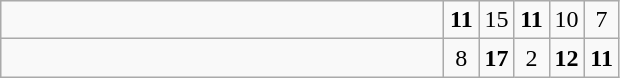<table class="wikitable">
<tr>
<td style="width:18em"></td>
<td align=center style="width:1em"><strong>11</strong></td>
<td align=center style="width:1em">15</td>
<td align=center style="width:1em"><strong>11</strong></td>
<td align=center style="width:1em">10</td>
<td align=center style="width:1em">7</td>
</tr>
<tr>
<td style="width:18em"><strong></strong></td>
<td align=center style="width:1em">8</td>
<td align=center style="width:1em"><strong>17</strong></td>
<td align=center style="width:1em">2</td>
<td align=center style="width:1em"><strong>12</strong></td>
<td align=center style="width:1em"><strong>11</strong></td>
</tr>
</table>
